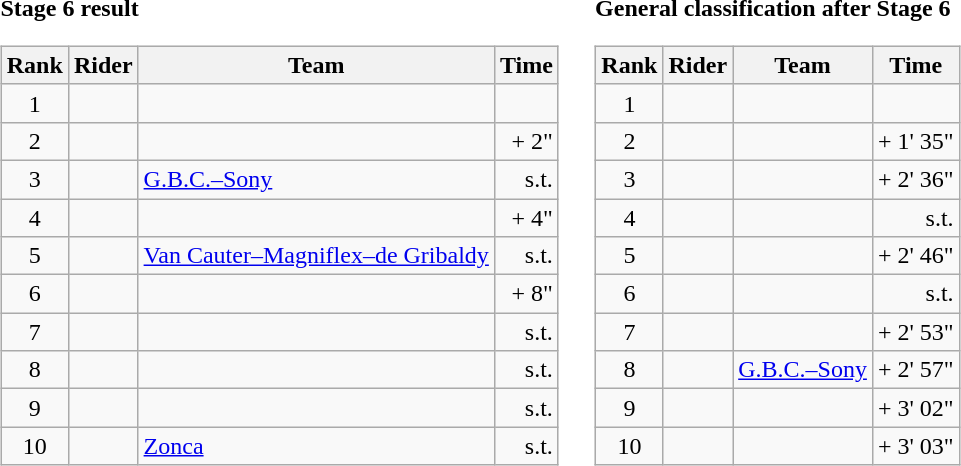<table>
<tr>
<td><strong>Stage 6 result</strong><br><table class="wikitable">
<tr>
<th scope="col">Rank</th>
<th scope="col">Rider</th>
<th scope="col">Team</th>
<th scope="col">Time</th>
</tr>
<tr>
<td style="text-align:center;">1</td>
<td></td>
<td></td>
<td style="text-align:right;"></td>
</tr>
<tr>
<td style="text-align:center;">2</td>
<td></td>
<td></td>
<td style="text-align:right;">+ 2"</td>
</tr>
<tr>
<td style="text-align:center;">3</td>
<td></td>
<td><a href='#'>G.B.C.–Sony</a></td>
<td style="text-align:right;">s.t.</td>
</tr>
<tr>
<td style="text-align:center;">4</td>
<td></td>
<td></td>
<td style="text-align:right;">+ 4"</td>
</tr>
<tr>
<td style="text-align:center;">5</td>
<td></td>
<td><a href='#'>Van Cauter–Magniflex–de Gribaldy</a></td>
<td style="text-align:right;">s.t.</td>
</tr>
<tr>
<td style="text-align:center;">6</td>
<td></td>
<td></td>
<td style="text-align:right;">+ 8"</td>
</tr>
<tr>
<td style="text-align:center;">7</td>
<td></td>
<td></td>
<td style="text-align:right;">s.t.</td>
</tr>
<tr>
<td style="text-align:center;">8</td>
<td></td>
<td></td>
<td style="text-align:right;">s.t.</td>
</tr>
<tr>
<td style="text-align:center;">9</td>
<td></td>
<td></td>
<td style="text-align:right;">s.t.</td>
</tr>
<tr>
<td style="text-align:center;">10</td>
<td></td>
<td><a href='#'>Zonca</a></td>
<td style="text-align:right;">s.t.</td>
</tr>
</table>
</td>
<td></td>
<td><strong>General classification after Stage 6</strong><br><table class="wikitable">
<tr>
<th scope="col">Rank</th>
<th scope="col">Rider</th>
<th scope="col">Team</th>
<th scope="col">Time</th>
</tr>
<tr>
<td style="text-align:center;">1</td>
<td></td>
<td></td>
<td style="text-align:right;"></td>
</tr>
<tr>
<td style="text-align:center;">2</td>
<td></td>
<td></td>
<td style="text-align:right;">+ 1' 35"</td>
</tr>
<tr>
<td style="text-align:center;">3</td>
<td></td>
<td></td>
<td style="text-align:right;">+ 2' 36"</td>
</tr>
<tr>
<td style="text-align:center;">4</td>
<td></td>
<td></td>
<td style="text-align:right;">s.t.</td>
</tr>
<tr>
<td style="text-align:center;">5</td>
<td></td>
<td></td>
<td style="text-align:right;">+ 2' 46"</td>
</tr>
<tr>
<td style="text-align:center;">6</td>
<td></td>
<td></td>
<td style="text-align:right;">s.t.</td>
</tr>
<tr>
<td style="text-align:center;">7</td>
<td></td>
<td></td>
<td style="text-align:right;">+ 2' 53"</td>
</tr>
<tr>
<td style="text-align:center;">8</td>
<td></td>
<td><a href='#'>G.B.C.–Sony</a></td>
<td style="text-align:right;">+ 2' 57"</td>
</tr>
<tr>
<td style="text-align:center;">9</td>
<td></td>
<td></td>
<td style="text-align:right;">+ 3' 02"</td>
</tr>
<tr>
<td style="text-align:center;">10</td>
<td></td>
<td></td>
<td style="text-align:right;">+ 3' 03"</td>
</tr>
</table>
</td>
</tr>
</table>
